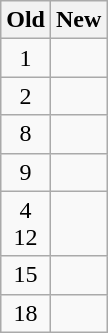<table class="wikitable centre alternance" style="text-align:center;">
<tr>
<th>Old</th>
<th>New</th>
</tr>
<tr>
<td>1</td>
<td></td>
</tr>
<tr>
<td>2</td>
<td></td>
</tr>
<tr>
<td>8</td>
<td></td>
</tr>
<tr>
<td>9</td>
<td></td>
</tr>
<tr>
<td>4<br>12</td>
<td></td>
</tr>
<tr>
<td>15</td>
<td></td>
</tr>
<tr>
<td>18</td>
<td></td>
</tr>
</table>
